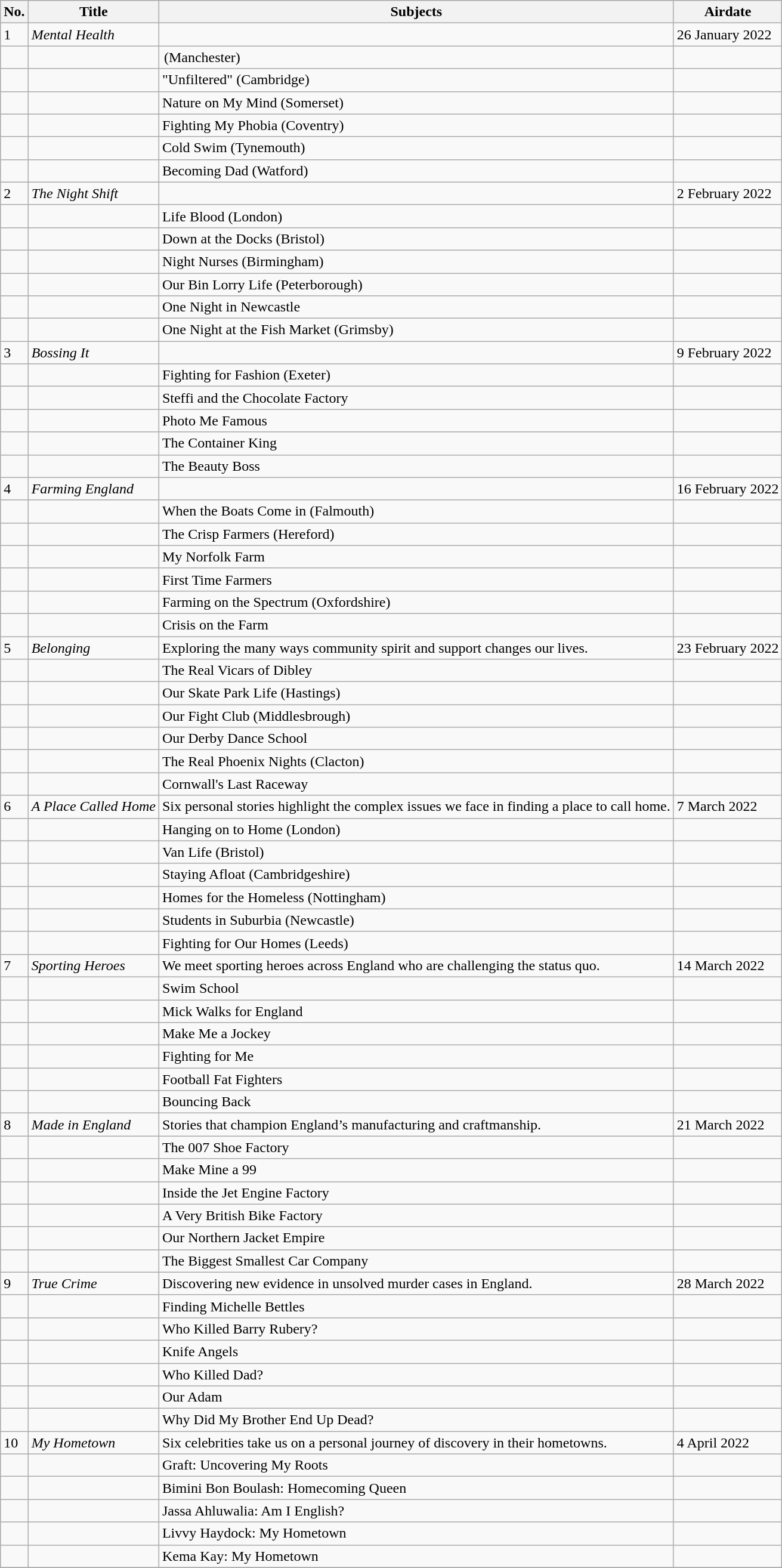<table class="wikitable sortable">
<tr>
<th>No.</th>
<th>Title</th>
<th>Subjects</th>
<th>Airdate</th>
</tr>
<tr>
<td>1</td>
<td><em>Mental Health</em></td>
<td></td>
<td>26 January 2022</td>
</tr>
<tr>
<td></td>
<td></td>
<td> (Manchester)</td>
<td></td>
</tr>
<tr>
<td></td>
<td></td>
<td>"Unfiltered" (Cambridge)</td>
<td></td>
</tr>
<tr>
<td></td>
<td></td>
<td>Nature on My Mind (Somerset)</td>
<td></td>
</tr>
<tr>
<td></td>
<td></td>
<td>Fighting My Phobia (Coventry)</td>
<td></td>
</tr>
<tr>
<td></td>
<td></td>
<td>Cold Swim (Tynemouth)</td>
<td></td>
</tr>
<tr>
<td></td>
<td></td>
<td>Becoming Dad (Watford)</td>
<td></td>
</tr>
<tr>
<td>2</td>
<td><em>The Night Shift</em></td>
<td></td>
<td>2 February 2022</td>
</tr>
<tr>
<td></td>
<td></td>
<td>Life Blood (London)</td>
<td></td>
</tr>
<tr>
<td></td>
<td></td>
<td>Down at the Docks (Bristol)</td>
<td></td>
</tr>
<tr>
<td></td>
<td></td>
<td>Night Nurses (Birmingham)</td>
<td></td>
</tr>
<tr>
<td></td>
<td></td>
<td>Our Bin Lorry Life (Peterborough)</td>
<td></td>
</tr>
<tr>
<td></td>
<td></td>
<td>One Night in Newcastle</td>
<td></td>
</tr>
<tr>
<td></td>
<td></td>
<td>One Night at the Fish Market (Grimsby)</td>
<td></td>
</tr>
<tr>
<td>3</td>
<td><em>Bossing It</em></td>
<td></td>
<td>9 February 2022</td>
</tr>
<tr>
<td></td>
<td></td>
<td>Fighting for Fashion (Exeter)</td>
<td></td>
</tr>
<tr>
<td></td>
<td></td>
<td>Steffi and the Chocolate Factory</td>
<td></td>
</tr>
<tr>
<td></td>
<td></td>
<td>Photo Me Famous</td>
<td></td>
</tr>
<tr>
<td></td>
<td></td>
<td>The Container King</td>
<td></td>
</tr>
<tr>
<td></td>
<td></td>
<td>The Beauty Boss</td>
<td></td>
</tr>
<tr>
<td>4</td>
<td><em>Farming England</em></td>
<td></td>
<td>16 February 2022</td>
</tr>
<tr>
<td></td>
<td></td>
<td>When the Boats Come in (Falmouth)</td>
<td></td>
</tr>
<tr>
<td></td>
<td></td>
<td>The Crisp Farmers (Hereford)</td>
<td></td>
</tr>
<tr>
<td></td>
<td></td>
<td>My Norfolk Farm</td>
<td></td>
</tr>
<tr>
<td></td>
<td></td>
<td>First Time Farmers</td>
<td></td>
</tr>
<tr>
<td></td>
<td></td>
<td>Farming on the Spectrum (Oxfordshire)</td>
<td></td>
</tr>
<tr>
<td></td>
<td></td>
<td>Crisis on the Farm</td>
<td></td>
</tr>
<tr>
<td>5</td>
<td><em>Belonging</em></td>
<td>Exploring the many ways community spirit and support changes our lives.</td>
<td>23 February 2022</td>
</tr>
<tr>
<td></td>
<td></td>
<td>The Real Vicars of Dibley</td>
<td></td>
</tr>
<tr>
<td></td>
<td></td>
<td>Our Skate Park Life (Hastings)</td>
<td></td>
</tr>
<tr>
<td></td>
<td></td>
<td>Our Fight Club (Middlesbrough)</td>
<td></td>
</tr>
<tr>
<td></td>
<td></td>
<td>Our Derby Dance School</td>
<td></td>
</tr>
<tr>
<td></td>
<td></td>
<td>The Real Phoenix Nights (Clacton)</td>
<td></td>
</tr>
<tr>
<td></td>
<td></td>
<td>Cornwall's Last Raceway</td>
<td></td>
</tr>
<tr>
<td>6</td>
<td><em>A Place Called Home</em></td>
<td>Six personal stories highlight the complex issues we face in finding a place to call home.</td>
<td>7 March 2022</td>
</tr>
<tr>
<td></td>
<td></td>
<td>Hanging on to Home (London)</td>
<td></td>
</tr>
<tr>
<td></td>
<td></td>
<td>Van Life (Bristol)</td>
<td></td>
</tr>
<tr>
<td></td>
<td></td>
<td>Staying Afloat (Cambridgeshire)</td>
<td></td>
</tr>
<tr>
<td></td>
<td></td>
<td>Homes for the Homeless (Nottingham)</td>
<td></td>
</tr>
<tr>
<td></td>
<td></td>
<td>Students in Suburbia (Newcastle)</td>
<td></td>
</tr>
<tr>
<td></td>
<td></td>
<td>Fighting for Our Homes (Leeds)</td>
<td></td>
</tr>
<tr>
<td>7</td>
<td><em>Sporting Heroes</em></td>
<td>We meet sporting heroes across England who are challenging the status quo.</td>
<td>14 March 2022</td>
</tr>
<tr>
<td></td>
<td></td>
<td>Swim School</td>
<td></td>
</tr>
<tr>
<td></td>
<td></td>
<td>Mick Walks for England</td>
<td></td>
</tr>
<tr>
<td></td>
<td></td>
<td>Make Me a Jockey</td>
<td></td>
</tr>
<tr>
<td></td>
<td></td>
<td>Fighting for Me</td>
<td></td>
</tr>
<tr>
<td></td>
<td></td>
<td>Football Fat Fighters</td>
<td></td>
</tr>
<tr>
<td></td>
<td></td>
<td>Bouncing Back</td>
<td></td>
</tr>
<tr>
<td>8</td>
<td><em>Made in England</em></td>
<td>Stories that champion England’s manufacturing and craftmanship.</td>
<td>21 March 2022</td>
</tr>
<tr>
<td></td>
<td></td>
<td>The 007 Shoe Factory</td>
<td></td>
</tr>
<tr>
<td></td>
<td></td>
<td>Make Mine a 99</td>
<td></td>
</tr>
<tr>
<td></td>
<td></td>
<td>Inside the Jet Engine Factory</td>
<td></td>
</tr>
<tr>
<td></td>
<td></td>
<td>A Very British Bike Factory</td>
<td></td>
</tr>
<tr>
<td></td>
<td></td>
<td>Our Northern Jacket Empire</td>
<td></td>
</tr>
<tr>
<td></td>
<td></td>
<td>The Biggest Smallest Car Company</td>
<td></td>
</tr>
<tr>
<td>9</td>
<td><em>True Crime</em></td>
<td>Discovering new evidence in unsolved murder cases in England.</td>
<td>28 March 2022</td>
</tr>
<tr>
<td></td>
<td></td>
<td>Finding Michelle Bettles</td>
<td></td>
</tr>
<tr>
<td></td>
<td></td>
<td>Who Killed Barry Rubery?</td>
<td></td>
</tr>
<tr>
<td></td>
<td></td>
<td>Knife Angels</td>
<td></td>
</tr>
<tr>
<td></td>
<td></td>
<td>Who Killed Dad?</td>
<td></td>
</tr>
<tr>
<td></td>
<td></td>
<td>Our Adam</td>
<td></td>
</tr>
<tr>
<td></td>
<td></td>
<td>Why Did My Brother End Up Dead?</td>
<td></td>
</tr>
<tr>
<td>10</td>
<td><em>My Hometown</em></td>
<td>Six celebrities take us on a personal journey of discovery in their hometowns.</td>
<td>4 April 2022</td>
</tr>
<tr>
<td></td>
<td></td>
<td>Graft: Uncovering My Roots</td>
<td></td>
</tr>
<tr>
<td></td>
<td></td>
<td>Bimini Bon Boulash: Homecoming Queen</td>
<td></td>
</tr>
<tr>
<td></td>
<td></td>
<td>Jassa Ahluwalia: Am I English?</td>
<td></td>
</tr>
<tr>
<td></td>
<td></td>
<td>Livvy Haydock: My Hometown</td>
<td></td>
</tr>
<tr>
<td></td>
<td></td>
<td>Kema Kay: My Hometown</td>
<td></td>
</tr>
<tr>
</tr>
</table>
